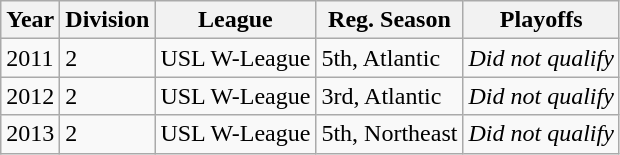<table class="wikitable">
<tr>
<th>Year</th>
<th>Division</th>
<th>League</th>
<th>Reg. Season</th>
<th>Playoffs</th>
</tr>
<tr>
<td>2011</td>
<td>2</td>
<td>USL W-League</td>
<td>5th, Atlantic</td>
<td><em>Did not qualify</em></td>
</tr>
<tr>
<td>2012</td>
<td>2</td>
<td>USL W-League</td>
<td>3rd, Atlantic</td>
<td><em>Did not qualify</em></td>
</tr>
<tr>
<td>2013</td>
<td>2</td>
<td>USL W-League</td>
<td>5th, Northeast</td>
<td><em>Did not qualify</em></td>
</tr>
</table>
